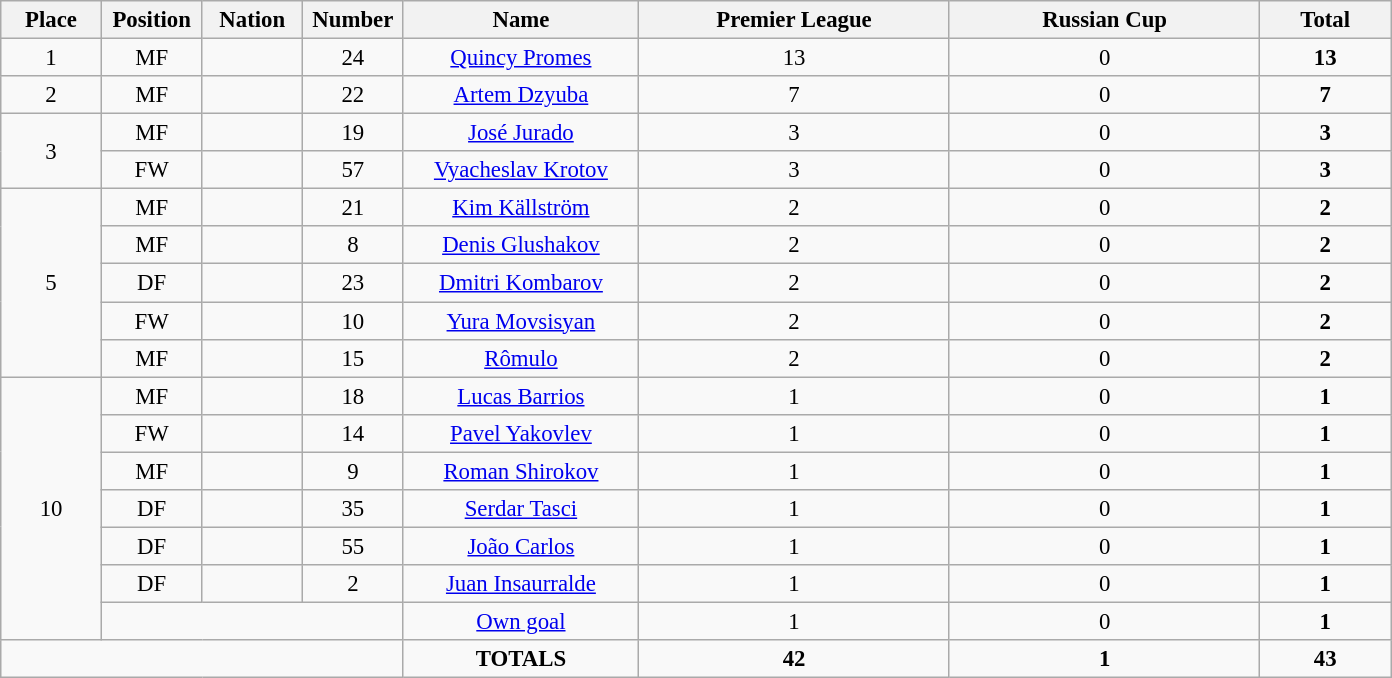<table class="wikitable" style="font-size: 95%; text-align: center;">
<tr>
<th width=60>Place</th>
<th width=60>Position</th>
<th width=60>Nation</th>
<th width=60>Number</th>
<th width=150>Name</th>
<th width=200>Premier League</th>
<th width=200>Russian Cup</th>
<th width=80><strong>Total</strong></th>
</tr>
<tr>
<td>1</td>
<td>MF</td>
<td></td>
<td>24</td>
<td><a href='#'>Quincy Promes</a></td>
<td>13</td>
<td>0</td>
<td><strong>13</strong></td>
</tr>
<tr>
<td>2</td>
<td>MF</td>
<td></td>
<td>22</td>
<td><a href='#'>Artem Dzyuba</a></td>
<td>7</td>
<td>0</td>
<td><strong>7</strong></td>
</tr>
<tr>
<td rowspan="2">3</td>
<td>MF</td>
<td></td>
<td>19</td>
<td><a href='#'>José Jurado</a></td>
<td>3</td>
<td>0</td>
<td><strong>3</strong></td>
</tr>
<tr>
<td>FW</td>
<td></td>
<td>57</td>
<td><a href='#'>Vyacheslav Krotov</a></td>
<td>3</td>
<td>0</td>
<td><strong>3</strong></td>
</tr>
<tr>
<td rowspan="5">5</td>
<td>MF</td>
<td></td>
<td>21</td>
<td><a href='#'>Kim Källström</a></td>
<td>2</td>
<td>0</td>
<td><strong>2</strong></td>
</tr>
<tr>
<td>MF</td>
<td></td>
<td>8</td>
<td><a href='#'>Denis Glushakov</a></td>
<td>2</td>
<td>0</td>
<td><strong>2</strong></td>
</tr>
<tr>
<td>DF</td>
<td></td>
<td>23</td>
<td><a href='#'>Dmitri Kombarov</a></td>
<td>2</td>
<td>0</td>
<td><strong>2</strong></td>
</tr>
<tr>
<td>FW</td>
<td></td>
<td>10</td>
<td><a href='#'>Yura Movsisyan</a></td>
<td>2</td>
<td>0</td>
<td><strong>2</strong></td>
</tr>
<tr>
<td>MF</td>
<td></td>
<td>15</td>
<td><a href='#'>Rômulo</a></td>
<td>2</td>
<td>0</td>
<td><strong>2</strong></td>
</tr>
<tr>
<td rowspan="7">10</td>
<td>MF</td>
<td></td>
<td>18</td>
<td><a href='#'>Lucas Barrios</a></td>
<td>1</td>
<td>0</td>
<td><strong>1</strong></td>
</tr>
<tr>
<td>FW</td>
<td></td>
<td>14</td>
<td><a href='#'>Pavel Yakovlev</a></td>
<td>1</td>
<td>0</td>
<td><strong>1</strong></td>
</tr>
<tr>
<td>MF</td>
<td></td>
<td>9</td>
<td><a href='#'>Roman Shirokov</a></td>
<td>1</td>
<td>0</td>
<td><strong>1</strong></td>
</tr>
<tr>
<td>DF</td>
<td></td>
<td>35</td>
<td><a href='#'>Serdar Tasci</a></td>
<td>1</td>
<td>0</td>
<td><strong>1</strong></td>
</tr>
<tr>
<td>DF</td>
<td></td>
<td>55</td>
<td><a href='#'>João Carlos</a></td>
<td>1</td>
<td>0</td>
<td><strong>1</strong></td>
</tr>
<tr>
<td>DF</td>
<td></td>
<td>2</td>
<td><a href='#'>Juan Insaurralde</a></td>
<td>1</td>
<td>0</td>
<td><strong>1</strong></td>
</tr>
<tr>
<td colspan="3"></td>
<td><a href='#'>Own goal</a></td>
<td>1</td>
<td>0</td>
<td><strong>1</strong></td>
</tr>
<tr>
<td colspan="4"></td>
<td><strong>TOTALS</strong></td>
<td><strong>42</strong></td>
<td><strong>1</strong></td>
<td><strong>43</strong></td>
</tr>
</table>
